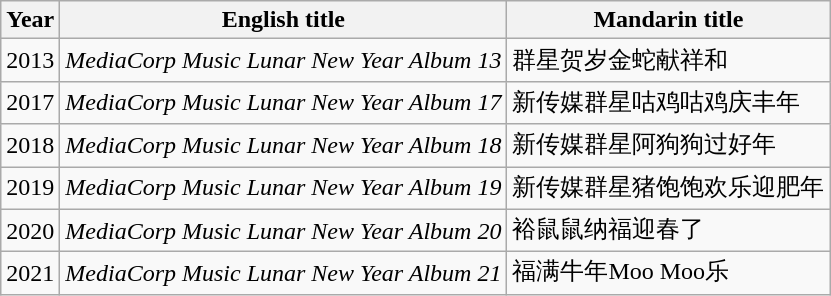<table class="wikitable sortable">
<tr>
<th>Year</th>
<th>English title</th>
<th>Mandarin title</th>
</tr>
<tr>
<td>2013</td>
<td><em>MediaCorp Music Lunar New Year Album 13</em></td>
<td>群星贺岁金蛇献祥和</td>
</tr>
<tr>
<td>2017</td>
<td><em>MediaCorp Music Lunar New Year Album 17</em></td>
<td>新传媒群星咕鸡咕鸡庆丰年</td>
</tr>
<tr>
<td>2018</td>
<td><em>MediaCorp Music Lunar New Year Album 18</em></td>
<td>新传媒群星阿狗狗过好年</td>
</tr>
<tr>
<td>2019</td>
<td><em>MediaCorp Music Lunar New Year Album 19</em></td>
<td>新传媒群星猪饱饱欢乐迎肥年</td>
</tr>
<tr>
<td>2020</td>
<td><em>MediaCorp Music Lunar New Year Album 20</em></td>
<td>裕鼠鼠纳福迎春了</td>
</tr>
<tr>
<td>2021</td>
<td><em>MediaCorp Music Lunar New Year Album 21</em></td>
<td>福满牛年Moo Moo乐</td>
</tr>
</table>
